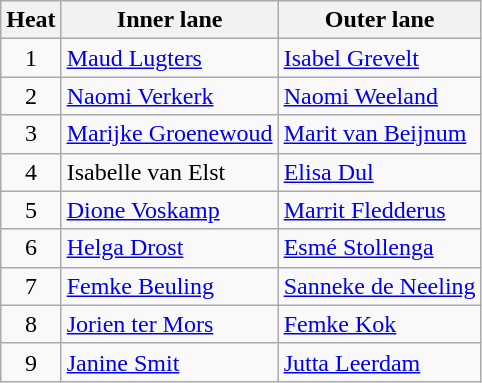<table class="wikitable">
<tr>
<th>Heat</th>
<th>Inner lane</th>
<th>Outer lane</th>
</tr>
<tr>
<td align="center">1</td>
<td><a href='#'>Maud Lugters</a></td>
<td><a href='#'>Isabel Grevelt</a></td>
</tr>
<tr>
<td align="center">2</td>
<td><a href='#'>Naomi Verkerk</a></td>
<td><a href='#'>Naomi Weeland</a></td>
</tr>
<tr>
<td align="center">3</td>
<td><a href='#'>Marijke Groenewoud</a></td>
<td><a href='#'>Marit van Beijnum</a></td>
</tr>
<tr>
<td align="center">4</td>
<td>Isabelle van Elst</td>
<td><a href='#'>Elisa Dul</a></td>
</tr>
<tr>
<td align="center">5</td>
<td><a href='#'>Dione Voskamp</a></td>
<td><a href='#'>Marrit Fledderus</a></td>
</tr>
<tr>
<td align="center">6</td>
<td><a href='#'>Helga Drost</a></td>
<td><a href='#'>Esmé Stollenga</a></td>
</tr>
<tr>
<td align="center">7</td>
<td><a href='#'>Femke Beuling</a></td>
<td><a href='#'>Sanneke de Neeling</a></td>
</tr>
<tr>
<td align="center">8</td>
<td><a href='#'>Jorien ter Mors</a></td>
<td><a href='#'>Femke Kok</a></td>
</tr>
<tr>
<td align="center">9</td>
<td><a href='#'>Janine Smit</a></td>
<td><a href='#'>Jutta Leerdam</a></td>
</tr>
</table>
